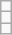<table class="wikitable">
<tr>
<td></td>
</tr>
<tr>
<td></td>
</tr>
<tr>
<td></td>
</tr>
</table>
